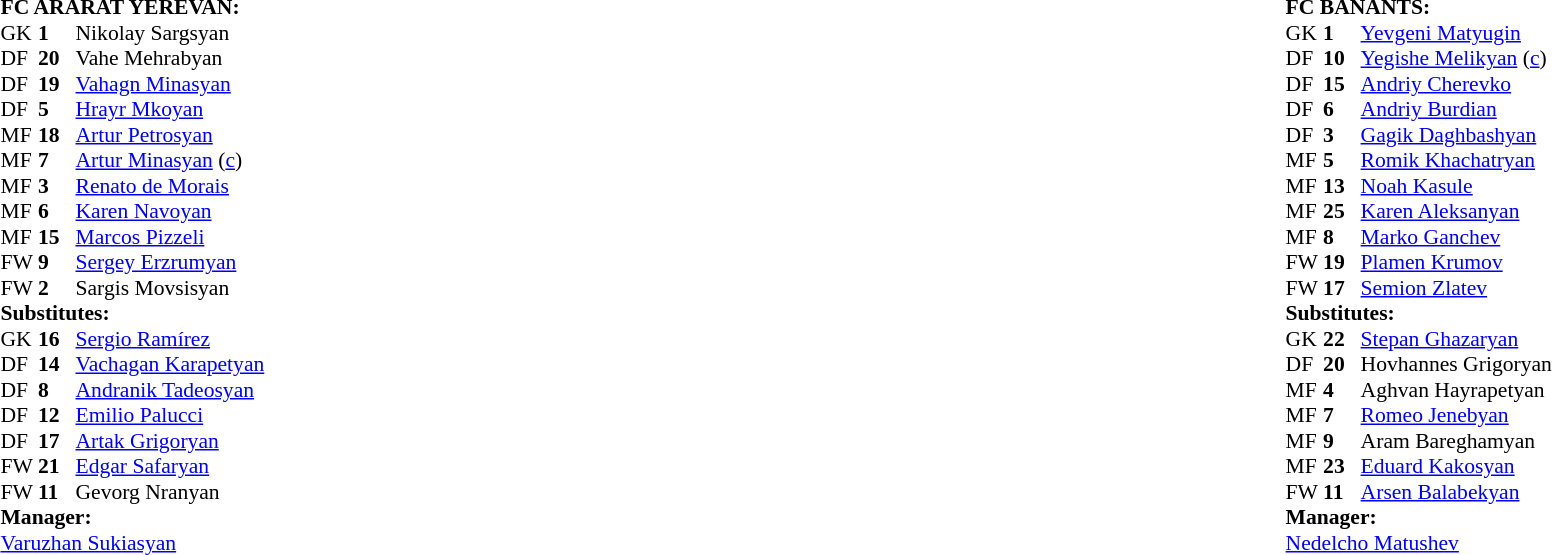<table width="100%">
<tr>
<td valign="top" width="50%"><br><table style="font-size: 90%" cellspacing="0" cellpadding="0">
<tr>
<td colspan="4"><strong>FC ARARAT YEREVAN:</strong></td>
</tr>
<tr>
<th width="25"></th>
<th width="25"></th>
</tr>
<tr>
<td>GK</td>
<td><strong>1</strong></td>
<td> Nikolay Sargsyan</td>
<td></td>
</tr>
<tr>
<td>DF</td>
<td><strong>20</strong></td>
<td> Vahe Mehrabyan</td>
<td></td>
<td></td>
</tr>
<tr>
<td>DF</td>
<td><strong>19</strong></td>
<td> <a href='#'>Vahagn Minasyan</a></td>
<td></td>
</tr>
<tr>
<td>DF</td>
<td><strong>5</strong></td>
<td> <a href='#'>Hrayr Mkoyan</a></td>
<td></td>
</tr>
<tr>
<td>MF</td>
<td><strong>18</strong></td>
<td> <a href='#'>Artur Petrosyan</a></td>
<td></td>
<td></td>
</tr>
<tr>
<td>MF</td>
<td><strong>7</strong></td>
<td> <a href='#'>Artur Minasyan</a> (<a href='#'>c</a>)</td>
<td></td>
</tr>
<tr>
<td>MF</td>
<td><strong>3</strong></td>
<td> <a href='#'>Renato de Morais</a></td>
<td></td>
</tr>
<tr>
<td>MF</td>
<td><strong>6</strong></td>
<td> <a href='#'>Karen Navoyan</a></td>
<td></td>
</tr>
<tr>
<td>MF</td>
<td><strong>15</strong></td>
<td> <a href='#'>Marcos Pizzeli</a></td>
<td></td>
</tr>
<tr>
<td>FW</td>
<td><strong>9</strong></td>
<td> <a href='#'>Sergey Erzrumyan</a></td>
<td></td>
<td></td>
</tr>
<tr>
<td>FW</td>
<td><strong>2</strong></td>
<td> Sargis Movsisyan</td>
</tr>
<tr>
<td colspan=3><strong>Substitutes:</strong></td>
</tr>
<tr>
<td>GK</td>
<td><strong>16</strong></td>
<td> <a href='#'>Sergio Ramírez</a></td>
<td></td>
</tr>
<tr>
<td>DF</td>
<td><strong>14</strong></td>
<td> <a href='#'>Vachagan Karapetyan</a></td>
<td></td>
</tr>
<tr>
<td>DF</td>
<td><strong>8</strong></td>
<td> <a href='#'>Andranik Tadeosyan</a></td>
<td></td>
<td></td>
</tr>
<tr>
<td>DF</td>
<td><strong>12</strong></td>
<td> <a href='#'>Emilio Palucci</a></td>
<td></td>
<td></td>
</tr>
<tr>
<td>DF</td>
<td><strong>17</strong></td>
<td> <a href='#'>Artak Grigoryan</a></td>
<td></td>
</tr>
<tr>
<td>FW</td>
<td><strong>21</strong></td>
<td> <a href='#'>Edgar Safaryan</a></td>
<td></td>
<td></td>
</tr>
<tr>
<td>FW</td>
<td><strong>11</strong></td>
<td> Gevorg Nranyan</td>
<td></td>
</tr>
<tr>
<td colspan=3><strong>Manager:</strong></td>
</tr>
<tr>
<td colspan="4"> <a href='#'>Varuzhan Sukiasyan</a></td>
</tr>
</table>
</td>
<td></td>
<td valign="top" width="50%"><br><table style="font-size: 90%" cellspacing="0" cellpadding="0" align="center">
<tr>
<td colspan="4"><strong>FC BANANTS:</strong></td>
</tr>
<tr>
<th width="25"></th>
<th width="25"></th>
</tr>
<tr>
<td>GK</td>
<td><strong>1</strong></td>
<td> <a href='#'>Yevgeni Matyugin</a></td>
<td></td>
</tr>
<tr>
<td>DF</td>
<td><strong>10</strong></td>
<td> <a href='#'>Yegishe Melikyan</a> (<a href='#'>c</a>)</td>
<td></td>
</tr>
<tr>
<td>DF</td>
<td><strong>15</strong></td>
<td> <a href='#'>Andriy Cherevko</a></td>
<td></td>
</tr>
<tr>
<td>DF</td>
<td><strong>6</strong></td>
<td> <a href='#'>Andriy Burdian</a></td>
<td></td>
</tr>
<tr>
<td>DF</td>
<td><strong>3</strong></td>
<td> <a href='#'>Gagik Daghbashyan</a></td>
<td></td>
<td></td>
</tr>
<tr>
<td>MF</td>
<td><strong>5</strong></td>
<td> <a href='#'>Romik Khachatryan</a></td>
<td></td>
<td></td>
</tr>
<tr>
<td>MF</td>
<td><strong>13</strong></td>
<td> <a href='#'>Noah Kasule</a></td>
<td></td>
</tr>
<tr>
<td>MF</td>
<td><strong>25</strong></td>
<td> <a href='#'>Karen Aleksanyan</a></td>
<td></td>
</tr>
<tr>
<td>MF</td>
<td><strong>8</strong></td>
<td> <a href='#'>Marko Ganchev</a></td>
<td></td>
</tr>
<tr>
<td>FW</td>
<td><strong>19</strong></td>
<td> <a href='#'>Plamen Krumov</a></td>
</tr>
<tr>
<td>FW</td>
<td><strong>17</strong></td>
<td> <a href='#'>Semion Zlatev</a></td>
<td></td>
<td></td>
</tr>
<tr>
<td colspan=3><strong>Substitutes:</strong></td>
</tr>
<tr>
<td>GK</td>
<td><strong>22</strong></td>
<td> <a href='#'>Stepan Ghazaryan</a></td>
<td></td>
</tr>
<tr>
<td>DF</td>
<td><strong>20</strong></td>
<td> Hovhannes Grigoryan</td>
<td></td>
<td></td>
</tr>
<tr>
<td>MF</td>
<td><strong>4</strong></td>
<td> Aghvan Hayrapetyan</td>
<td></td>
<td></td>
</tr>
<tr>
<td>MF</td>
<td><strong>7</strong></td>
<td> <a href='#'>Romeo Jenebyan</a></td>
<td></td>
</tr>
<tr>
<td>MF</td>
<td><strong>9</strong></td>
<td> Aram Bareghamyan</td>
<td></td>
</tr>
<tr>
<td>MF</td>
<td><strong>23</strong></td>
<td> <a href='#'>Eduard Kakosyan</a></td>
<td></td>
</tr>
<tr>
<td>FW</td>
<td><strong>11</strong></td>
<td> <a href='#'>Arsen Balabekyan</a></td>
<td></td>
<td></td>
</tr>
<tr>
<td colspan=3><strong>Manager:</strong></td>
</tr>
<tr>
<td colspan="4"> <a href='#'>Nedelcho Matushev</a></td>
</tr>
</table>
</td>
</tr>
</table>
